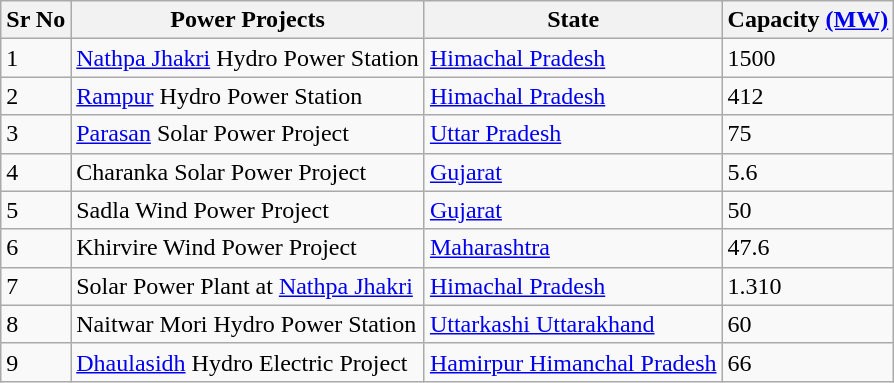<table class="wikitable">
<tr>
<th>Sr No</th>
<th>Power Projects</th>
<th>State</th>
<th>Capacity <a href='#'>(MW)</a></th>
</tr>
<tr>
<td>1</td>
<td><a href='#'>Nathpa Jhakri</a> Hydro Power Station</td>
<td><a href='#'>Himachal Pradesh</a></td>
<td>1500</td>
</tr>
<tr>
<td>2</td>
<td><a href='#'>Rampur</a> Hydro Power Station</td>
<td><a href='#'>Himachal Pradesh</a></td>
<td>412</td>
</tr>
<tr>
<td>3</td>
<td><a href='#'>Parasan</a> Solar Power Project</td>
<td><a href='#'>Uttar Pradesh</a></td>
<td>75</td>
</tr>
<tr>
<td>4</td>
<td>Charanka Solar Power Project</td>
<td><a href='#'>Gujarat</a></td>
<td>5.6</td>
</tr>
<tr>
<td>5</td>
<td>Sadla Wind Power Project</td>
<td><a href='#'>Gujarat</a></td>
<td>50</td>
</tr>
<tr>
<td>6</td>
<td>Khirvire Wind Power Project</td>
<td><a href='#'>Maharashtra</a></td>
<td>47.6</td>
</tr>
<tr>
<td>7</td>
<td>Solar Power Plant at <a href='#'>Nathpa Jhakri</a></td>
<td><a href='#'>Himachal Pradesh</a></td>
<td>1.310</td>
</tr>
<tr>
<td>8</td>
<td>Naitwar Mori Hydro Power Station</td>
<td><a href='#'>Uttarkashi Uttarakhand</a></td>
<td>60</td>
</tr>
<tr>
<td>9</td>
<td><a href='#'>Dhaulasidh</a> Hydro Electric Project</td>
<td><a href='#'>Hamirpur Himanchal Pradesh</a></td>
<td>66</td>
</tr>
</table>
